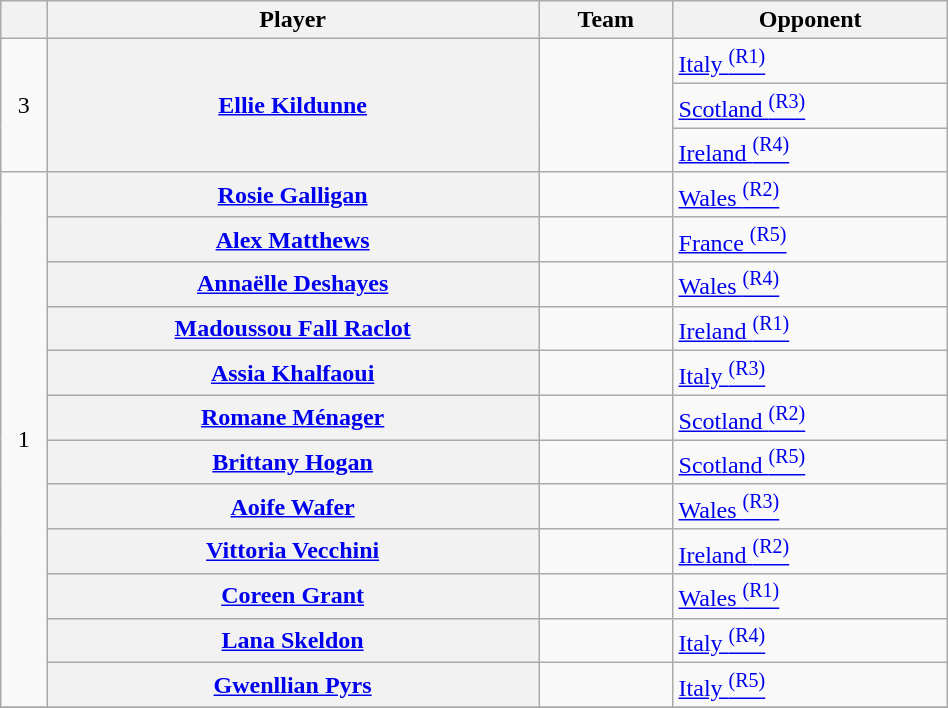<table class="wikitable" style="text-align:center;width:50%">
<tr>
<th></th>
<th>Player</th>
<th>Team</th>
<th>Opponent</th>
</tr>
<tr>
<td rowspan=3>3</td>
<th rowspan=3><a href='#'>Ellie Kildunne</a></th>
<td rowspan=3 align=left></td>
<td align=left><a href='#'>Italy <sup>(R1)</sup></a></td>
</tr>
<tr>
<td align=left><a href='#'>Scotland <sup>(R3)</sup></a></td>
</tr>
<tr>
<td align=left><a href='#'>Ireland <sup>(R4)</sup></a></td>
</tr>
<tr>
<td rowspan=12>1</td>
<th><a href='#'>Rosie Galligan</a></th>
<td align=left></td>
<td align=left><a href='#'>Wales <sup>(R2)</sup></a></td>
</tr>
<tr>
<th><a href='#'>Alex Matthews</a></th>
<td align=left></td>
<td align=left><a href='#'>France <sup>(R5)</sup></a></td>
</tr>
<tr>
<th><a href='#'>Annaëlle Deshayes</a></th>
<td align=left></td>
<td align=left><a href='#'>Wales <sup>(R4)</sup></a></td>
</tr>
<tr>
<th><a href='#'>Madoussou Fall Raclot</a></th>
<td align=left></td>
<td align=left><a href='#'>Ireland <sup>(R1)</sup></a></td>
</tr>
<tr>
<th><a href='#'>Assia Khalfaoui</a></th>
<td align=left></td>
<td align=left><a href='#'>Italy <sup>(R3)</sup></a></td>
</tr>
<tr>
<th><a href='#'>Romane Ménager</a></th>
<td align=left></td>
<td align=left><a href='#'>Scotland <sup>(R2)</sup></a></td>
</tr>
<tr>
<th><a href='#'>Brittany Hogan</a></th>
<td align=left></td>
<td align=left><a href='#'>Scotland <sup>(R5)</sup></a></td>
</tr>
<tr>
<th><a href='#'>Aoife Wafer</a></th>
<td align=left></td>
<td align=left><a href='#'>Wales <sup>(R3)</sup></a></td>
</tr>
<tr>
<th><a href='#'>Vittoria Vecchini</a></th>
<td align=left></td>
<td align=left><a href='#'>Ireland <sup>(R2)</sup></a></td>
</tr>
<tr>
<th><a href='#'>Coreen Grant</a></th>
<td align=left></td>
<td align=left><a href='#'>Wales <sup>(R1)</sup></a></td>
</tr>
<tr>
<th><a href='#'>Lana Skeldon</a></th>
<td align=left></td>
<td align=left><a href='#'>Italy <sup>(R4)</sup></a></td>
</tr>
<tr>
<th><a href='#'>Gwenllian Pyrs</a></th>
<td align=left></td>
<td align=left><a href='#'>Italy <sup>(R5)</sup></a></td>
</tr>
<tr>
</tr>
</table>
